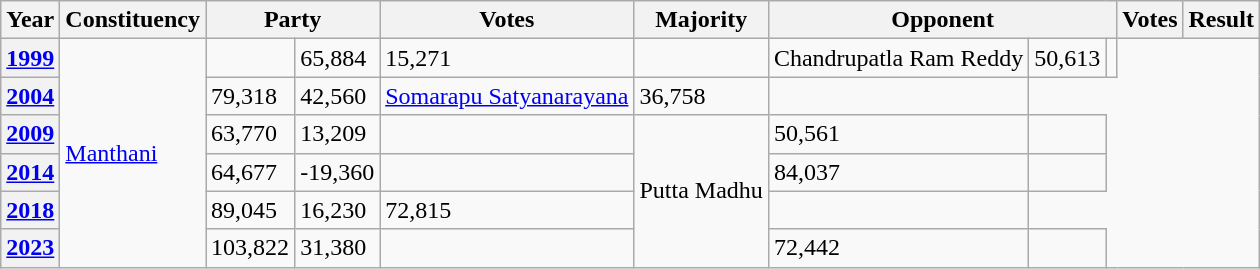<table class="sortable wikitable">
<tr>
<th>Year</th>
<th>Constituency</th>
<th colspan="2">Party</th>
<th>Votes</th>
<th>Majority</th>
<th colspan="3">Opponent</th>
<th>Votes</th>
<th>Result</th>
</tr>
<tr>
<th><a href='#'>1999</a></th>
<td rowspan=7><a href='#'>Manthani</a></td>
<td></td>
<td>65,884</td>
<td>15,271</td>
<td></td>
<td>Chandrupatla Ram Reddy</td>
<td>50,613</td>
<td></td>
</tr>
<tr>
<th><a href='#'>2004</a></th>
<td>79,318</td>
<td>42,560</td>
<td><a href='#'>Somarapu Satyanarayana</a></td>
<td>36,758</td>
<td></td>
</tr>
<tr>
<th><a href='#'>2009</a></th>
<td>63,770</td>
<td>13,209</td>
<td></td>
<td rowspan=4>Putta Madhu</td>
<td>50,561</td>
<td></td>
</tr>
<tr>
<th><a href='#'>2014</a></th>
<td>64,677</td>
<td>-19,360</td>
<td></td>
<td>84,037</td>
<td></td>
</tr>
<tr>
<th><a href='#'>2018</a></th>
<td>89,045</td>
<td>16,230</td>
<td>72,815</td>
<td></td>
</tr>
<tr>
<th><a href='#'>2023</a></th>
<td>103,822</td>
<td>31,380</td>
<td></td>
<td>72,442</td>
<td></td>
</tr>
</table>
